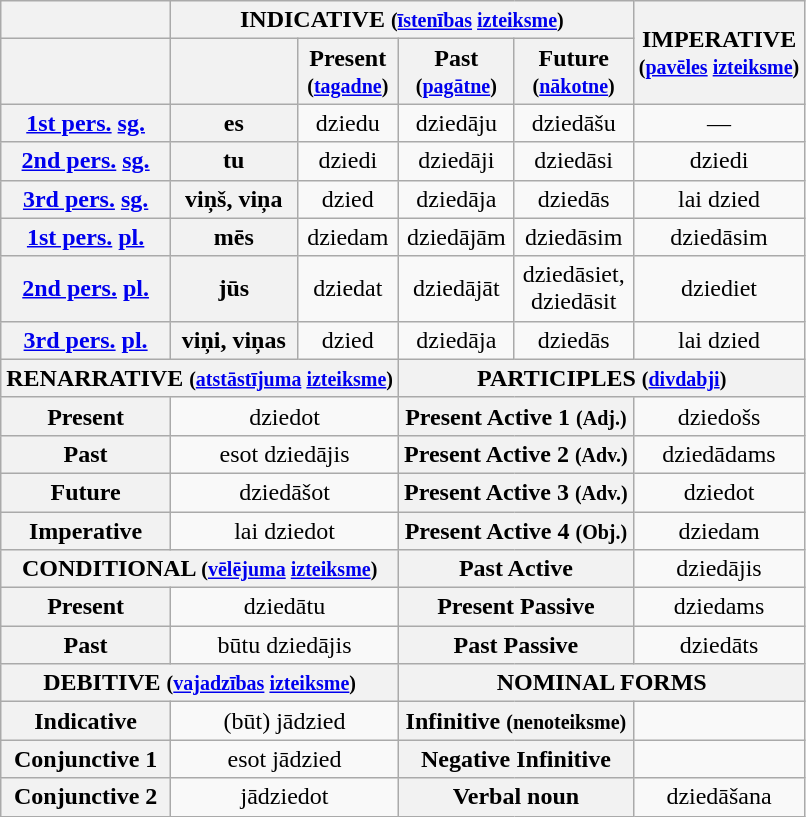<table class="inflection-table wikitable" style="text-align:center;">
<tr>
<th></th>
<th colspan="4">INDICATIVE <small>(<a href='#'>īstenības</a> <a href='#'>izteiksme</a>)</small></th>
<th rowspan="2">IMPERATIVE<br><small>(<a href='#'>pavēles</a> <a href='#'>izteiksme</a>)</small></th>
</tr>
<tr>
<th></th>
<th></th>
<th>Present<br><small>(<a href='#'>tagadne</a>)</small></th>
<th>Past<br><small>(<a href='#'>pagātne</a>)</small></th>
<th>Future<br><small>(<a href='#'>nākotne</a>)</small></th>
</tr>
<tr>
<th><a href='#'>1st pers.</a> <a href='#'>sg.</a></th>
<th>es</th>
<td>dziedu</td>
<td>dziedāju</td>
<td>dziedāšu</td>
<td>—</td>
</tr>
<tr>
<th><a href='#'>2nd pers.</a> <a href='#'>sg.</a></th>
<th>tu</th>
<td>dziedi</td>
<td>dziedāji</td>
<td>dziedāsi</td>
<td>dziedi</td>
</tr>
<tr>
<th><a href='#'>3rd pers.</a> <a href='#'>sg.</a></th>
<th>viņš, viņa</th>
<td>dzied</td>
<td>dziedāja</td>
<td>dziedās</td>
<td>lai dzied</td>
</tr>
<tr>
<th><a href='#'>1st pers.</a> <a href='#'>pl.</a></th>
<th>mēs</th>
<td>dziedam</td>
<td>dziedājām</td>
<td>dziedāsim</td>
<td>dziedāsim</td>
</tr>
<tr>
<th><a href='#'>2nd pers.</a> <a href='#'>pl.</a></th>
<th>jūs</th>
<td>dziedat</td>
<td>dziedājāt</td>
<td>dziedāsiet,<br>dziedāsit</td>
<td>dziediet</td>
</tr>
<tr>
<th><a href='#'>3rd pers.</a> <a href='#'>pl.</a></th>
<th>viņi, viņas</th>
<td>dzied</td>
<td>dziedāja</td>
<td>dziedās</td>
<td>lai dzied</td>
</tr>
<tr>
<th colspan="3">RENARRATIVE <small>(<a href='#'>atstāstījuma</a> <a href='#'>izteiksme</a>)</small></th>
<th colspan="3">PARTICIPLES <small>(<a href='#'>divdabji</a>)</small></th>
</tr>
<tr>
<th>Present</th>
<td colspan="2">dziedot</td>
<th colspan="2">Present Active 1 <small>(Adj.)</small></th>
<td>dziedošs</td>
</tr>
<tr>
<th>Past</th>
<td colspan="2">esot dziedājis</td>
<th colspan="2">Present Active 2 <small>(Adv.)</small></th>
<td>dziedādams</td>
</tr>
<tr>
<th>Future</th>
<td colspan="2">dziedāšot</td>
<th colspan="2">Present Active 3 <small>(Adv.)</small></th>
<td>dziedot</td>
</tr>
<tr>
<th>Imperative</th>
<td colspan="2">lai dziedot</td>
<th colspan="2">Present Active 4 <small>(Obj.)</small></th>
<td>dziedam</td>
</tr>
<tr>
<th colspan="3">CONDITIONAL <small>(<a href='#'>vēlējuma</a> <a href='#'>izteiksme</a>)</small></th>
<th colspan="2">Past Active</th>
<td>dziedājis</td>
</tr>
<tr>
<th>Present</th>
<td colspan="2">dziedātu</td>
<th colspan="2">Present Passive</th>
<td>dziedams</td>
</tr>
<tr>
<th>Past</th>
<td colspan="2">būtu dziedājis</td>
<th colspan="2">Past Passive</th>
<td>dziedāts</td>
</tr>
<tr>
<th colspan="3">DEBITIVE <small>(<a href='#'>vajadzības</a> <a href='#'>izteiksme</a>)</small></th>
<th colspan="3">NOMINAL FORMS</th>
</tr>
<tr>
<th>Indicative</th>
<td colspan="2">(būt) jādzied</td>
<th colspan="2">Infinitive <small>(nenoteiksme)</small></th>
<td></td>
</tr>
<tr>
<th>Conjunctive 1</th>
<td colspan="2">esot jādzied</td>
<th colspan="2">Negative Infinitive</th>
<td></td>
</tr>
<tr>
<th>Conjunctive 2</th>
<td colspan="2">jādziedot</td>
<th colspan="2">Verbal noun</th>
<td>dziedāšana</td>
</tr>
</table>
